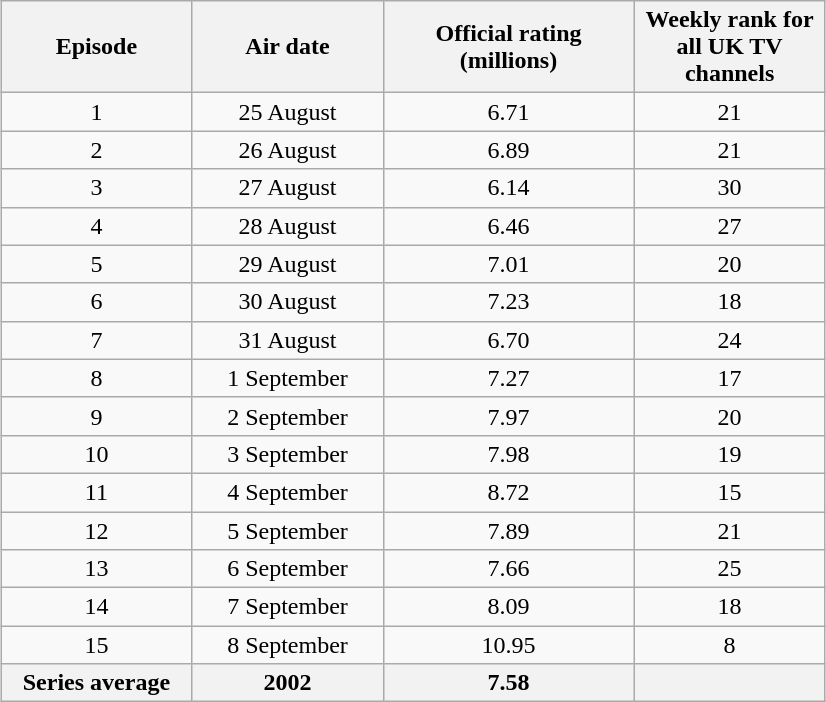<table class="wikitable" style="text-align:center; margin: 1em auto 1em auto">
<tr>
<th scope="col" style="width:120px;">Episode</th>
<th scope="col" style="width:120px;">Air date</th>
<th scope="col" style="width:160px;">Official rating <br> (millions)</th>
<th scope="col" style="width:120px;">Weekly rank for all UK TV channels</th>
</tr>
<tr>
<td>1</td>
<td>25 August</td>
<td>6.71</td>
<td>21</td>
</tr>
<tr>
<td>2</td>
<td>26 August</td>
<td>6.89</td>
<td>21</td>
</tr>
<tr>
<td>3</td>
<td>27 August</td>
<td>6.14</td>
<td>30</td>
</tr>
<tr>
<td>4</td>
<td>28 August</td>
<td>6.46</td>
<td>27</td>
</tr>
<tr>
<td>5</td>
<td>29 August</td>
<td>7.01</td>
<td>20</td>
</tr>
<tr>
<td>6</td>
<td>30 August</td>
<td>7.23</td>
<td>18</td>
</tr>
<tr>
<td>7</td>
<td>31 August</td>
<td>6.70</td>
<td>24</td>
</tr>
<tr>
<td>8</td>
<td>1 September</td>
<td>7.27</td>
<td>17</td>
</tr>
<tr>
<td>9</td>
<td>2 September</td>
<td>7.97</td>
<td>20</td>
</tr>
<tr>
<td>10</td>
<td>3 September</td>
<td>7.98</td>
<td>19</td>
</tr>
<tr>
<td>11</td>
<td>4 September</td>
<td>8.72</td>
<td>15</td>
</tr>
<tr>
<td>12</td>
<td>5 September</td>
<td>7.89</td>
<td>21</td>
</tr>
<tr>
<td>13</td>
<td>6 September</td>
<td>7.66</td>
<td>25</td>
</tr>
<tr>
<td>14</td>
<td>7 September</td>
<td>8.09</td>
<td>18</td>
</tr>
<tr>
<td>15</td>
<td>8 September</td>
<td>10.95</td>
<td>8</td>
</tr>
<tr>
<th>Series average</th>
<th>2002</th>
<th>7.58</th>
<th></th>
</tr>
</table>
